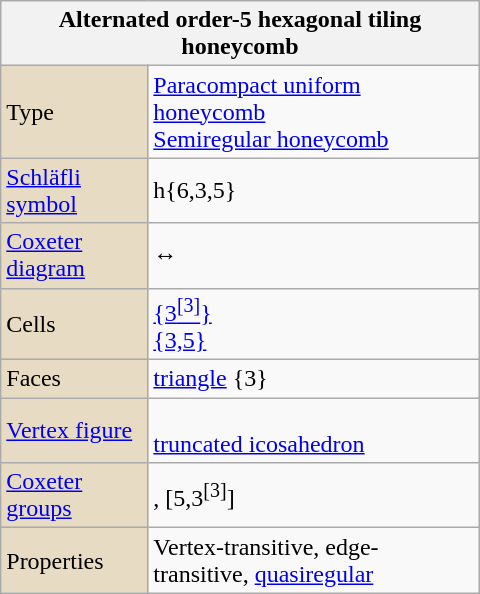<table class="wikitable" align="right" style="margin-left:10px" width="320">
<tr>
<th bgcolor=#e7dcc3 colspan=2>Alternated order-5 hexagonal tiling honeycomb</th>
</tr>
<tr>
<td bgcolor=#e7dcc3>Type</td>
<td><a href='#'>Paracompact uniform honeycomb</a><br><a href='#'>Semiregular honeycomb</a></td>
</tr>
<tr>
<td bgcolor=#e7dcc3><a href='#'>Schläfli symbol</a></td>
<td>h{6,3,5}</td>
</tr>
<tr>
<td bgcolor=#e7dcc3><a href='#'>Coxeter diagram</a></td>
<td> ↔ </td>
</tr>
<tr>
<td bgcolor=#e7dcc3>Cells</td>
<td><a href='#'>{3<sup>[3]</sup>}</a> <br><a href='#'>{3,5}</a> </td>
</tr>
<tr>
<td bgcolor=#e7dcc3>Faces</td>
<td><a href='#'>triangle</a> {3}</td>
</tr>
<tr>
<td bgcolor=#e7dcc3><a href='#'>Vertex figure</a></td>
<td><br><a href='#'>truncated icosahedron</a></td>
</tr>
<tr>
<td bgcolor=#e7dcc3><a href='#'>Coxeter groups</a></td>
<td>, [5,3<sup>[3]</sup>]</td>
</tr>
<tr>
<td bgcolor=#e7dcc3>Properties</td>
<td>Vertex-transitive, edge-transitive, <a href='#'>quasiregular</a></td>
</tr>
</table>
